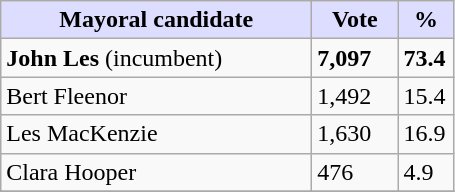<table class="wikitable">
<tr>
<th style="background:#ddf;" width="200px">Mayoral candidate</th>
<th style="background:#ddf;" width="50px">Vote</th>
<th style="background:#ddf;" width="30px">%</th>
</tr>
<tr>
<td><strong>John Les</strong> (incumbent)</td>
<td><strong>7,097</strong></td>
<td><strong>73.4</strong></td>
</tr>
<tr>
<td>Bert Fleenor</td>
<td>1,492</td>
<td>15.4</td>
</tr>
<tr>
<td>Les MacKenzie</td>
<td>1,630</td>
<td>16.9</td>
</tr>
<tr>
<td>Clara Hooper</td>
<td>476</td>
<td>4.9</td>
</tr>
<tr>
</tr>
</table>
